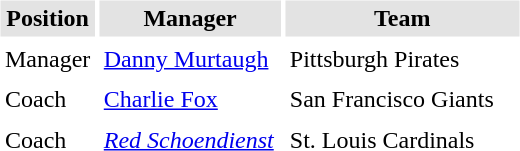<table border="0" cellspacing="3" cellpadding="3">
<tr style="background: #e3e3e3;">
<th width="50">Position</th>
<th width="115">Manager</th>
<th width="150">Team</th>
</tr>
<tr>
<td>Manager</td>
<td><a href='#'>Danny Murtaugh</a></td>
<td>Pittsburgh Pirates</td>
</tr>
<tr>
<td>Coach</td>
<td><a href='#'>Charlie Fox</a></td>
<td>San Francisco Giants</td>
</tr>
<tr>
<td>Coach</td>
<td><em><a href='#'>Red Schoendienst</a></em></td>
<td>St. Louis Cardinals</td>
</tr>
</table>
